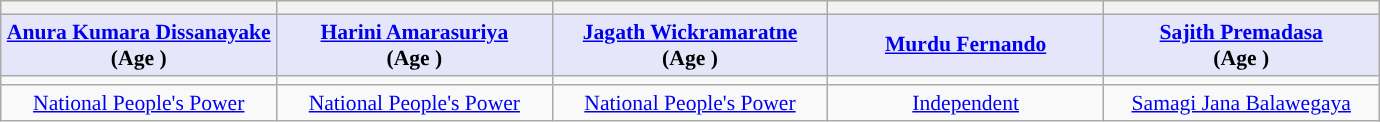<table class=wikitable style="margin:1em auto; font-size:90%; text-align:center;">
<tr>
<th style="font-size:135%; width:175px; background:"><a href='#'></a></th>
<th style="font-size:135%; width:175px; background:"><a href='#'></a></th>
<th style="font-size:135%; width:175px; background:"><a href='#'></a></th>
<th style="font-size:135%; width:175px; background:"><a href='#'></a></th>
<th style="font-size:135%; width:175px; background:"><a href='#'></a></th>
</tr>
<tr>
<th style="background:lavender;"><a href='#'>Anura Kumara Dissanayake</a><br>(Age )</th>
<th style="background:lavender;"><a href='#'>Harini Amarasuriya</a><br>(Age )</th>
<th style="background:lavender;"><a href='#'>Jagath Wickramaratne</a><br>(Age )</th>
<th style="background:lavender;"><a href='#'>Murdu Fernando</a><br></th>
<th style="background:lavender;"><a href='#'>Sajith Premadasa</a><br>(Age )</th>
</tr>
<tr>
<td></td>
<td></td>
<td></td>
<td></td>
<td></td>
</tr>
<tr>
<td><a href='#'>National People's Power</a><br></td>
<td><a href='#'>National People's Power</a><br></td>
<td><a href='#'>National People's Power</a><br></td>
<td><a href='#'>Independent</a><br></td>
<td><a href='#'>Samagi Jana Balawegaya</a><br></td>
</tr>
</table>
